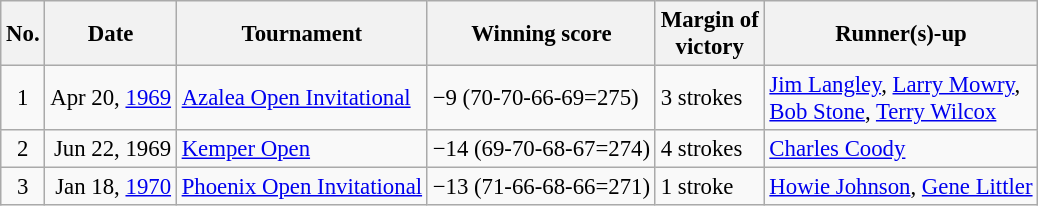<table class="wikitable" style="font-size:95%;">
<tr>
<th>No.</th>
<th>Date</th>
<th>Tournament</th>
<th>Winning score</th>
<th>Margin of<br>victory</th>
<th>Runner(s)-up</th>
</tr>
<tr>
<td align=center>1</td>
<td align=right>Apr 20, <a href='#'>1969</a></td>
<td><a href='#'>Azalea Open Invitational</a></td>
<td>−9 (70-70-66-69=275)</td>
<td>3 strokes</td>
<td> <a href='#'>Jim Langley</a>,  <a href='#'>Larry Mowry</a>,<br> <a href='#'>Bob Stone</a>,  <a href='#'>Terry Wilcox</a></td>
</tr>
<tr>
<td align=center>2</td>
<td align=right>Jun 22, 1969</td>
<td><a href='#'>Kemper Open</a></td>
<td>−14 (69-70-68-67=274)</td>
<td>4 strokes</td>
<td> <a href='#'>Charles Coody</a></td>
</tr>
<tr>
<td align=center>3</td>
<td align=right>Jan 18, <a href='#'>1970</a></td>
<td><a href='#'>Phoenix Open Invitational</a></td>
<td>−13 (71-66-68-66=271)</td>
<td>1 stroke</td>
<td> <a href='#'>Howie Johnson</a>,  <a href='#'>Gene Littler</a></td>
</tr>
</table>
